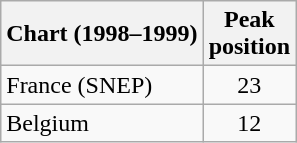<table class="wikitable">
<tr>
<th>Chart (1998–1999)</th>
<th>Peak<br>position</th>
</tr>
<tr>
<td>France (SNEP)</td>
<td align="center">23</td>
</tr>
<tr>
<td>Belgium</td>
<td align="center">12</td>
</tr>
</table>
